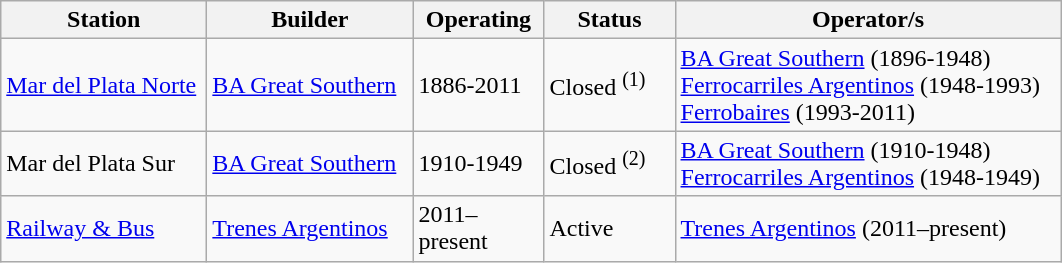<table class="wikitable sortable" style="text-align:left">
<tr>
<th width=130px>Station</th>
<th width=130px>Builder</th>
<th width=80px>Operating</th>
<th width=80px>Status</th>
<th width=250px>Operator/s</th>
</tr>
<tr>
<td><a href='#'>Mar del Plata Norte</a></td>
<td><a href='#'>BA Great Southern</a></td>
<td>1886-2011</td>
<td>Closed <sup>(1)</sup></td>
<td><a href='#'>BA Great Southern</a> (1896-1948) <br> <a href='#'>Ferrocarriles Argentinos</a> (1948-1993) <br> <a href='#'>Ferrobaires</a> (1993-2011)</td>
</tr>
<tr>
<td>Mar del Plata Sur</td>
<td><a href='#'>BA Great Southern</a></td>
<td>1910-1949</td>
<td>Closed <sup>(2)</sup></td>
<td><a href='#'>BA Great Southern</a> (1910-1948) <br> <a href='#'>Ferrocarriles Argentinos</a> (1948-1949)</td>
</tr>
<tr>
<td><a href='#'>Railway & Bus</a></td>
<td><a href='#'>Trenes Argentinos</a></td>
<td>2011–present</td>
<td>Active</td>
<td><a href='#'>Trenes Argentinos</a> (2011–present)</td>
</tr>
</table>
